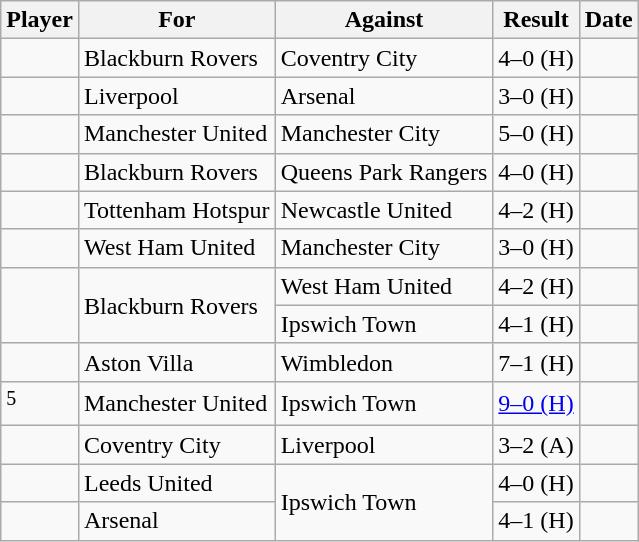<table class="wikitable">
<tr>
<th>Player</th>
<th>For</th>
<th>Against</th>
<th style="text-align:center">Result</th>
<th>Date</th>
</tr>
<tr>
<td> </td>
<td>Blackburn Rovers</td>
<td>Coventry City</td>
<td>4–0 (H)</td>
<td></td>
</tr>
<tr>
<td> </td>
<td>Liverpool</td>
<td>Arsenal</td>
<td>3–0 (H)</td>
<td></td>
</tr>
<tr>
<td> </td>
<td>Manchester United</td>
<td>Manchester City</td>
<td>5–0 (H)</td>
<td></td>
</tr>
<tr>
<td> </td>
<td>Blackburn Rovers</td>
<td>Queens Park Rangers</td>
<td>4–0 (H)</td>
<td></td>
</tr>
<tr>
<td> </td>
<td>Tottenham Hotspur</td>
<td>Newcastle United</td>
<td>4–2 (H)</td>
<td></td>
</tr>
<tr>
<td> </td>
<td>West Ham United</td>
<td>Manchester City</td>
<td>3–0 (H)</td>
<td></td>
</tr>
<tr>
<td rowspan="2"> </td>
<td rowspan="2">Blackburn Rovers</td>
<td>West Ham United</td>
<td>4–2 (H)</td>
<td></td>
</tr>
<tr>
<td>Ipswich Town</td>
<td>4–1 (H)</td>
<td></td>
</tr>
<tr>
<td> </td>
<td>Aston Villa</td>
<td>Wimbledon</td>
<td>7–1 (H)</td>
<td></td>
</tr>
<tr>
<td> <sup>5</sup></td>
<td>Manchester United</td>
<td>Ipswich Town</td>
<td><a href='#'>9–0 (H)</a></td>
<td></td>
</tr>
<tr>
<td> </td>
<td>Coventry City</td>
<td>Liverpool</td>
<td>3–2 (A)</td>
<td></td>
</tr>
<tr>
<td> </td>
<td>Leeds United</td>
<td rowspan="2">Ipswich Town</td>
<td>4–0 (H)</td>
<td></td>
</tr>
<tr>
<td> </td>
<td>Arsenal</td>
<td>4–1 (H)</td>
<td></td>
</tr>
</table>
